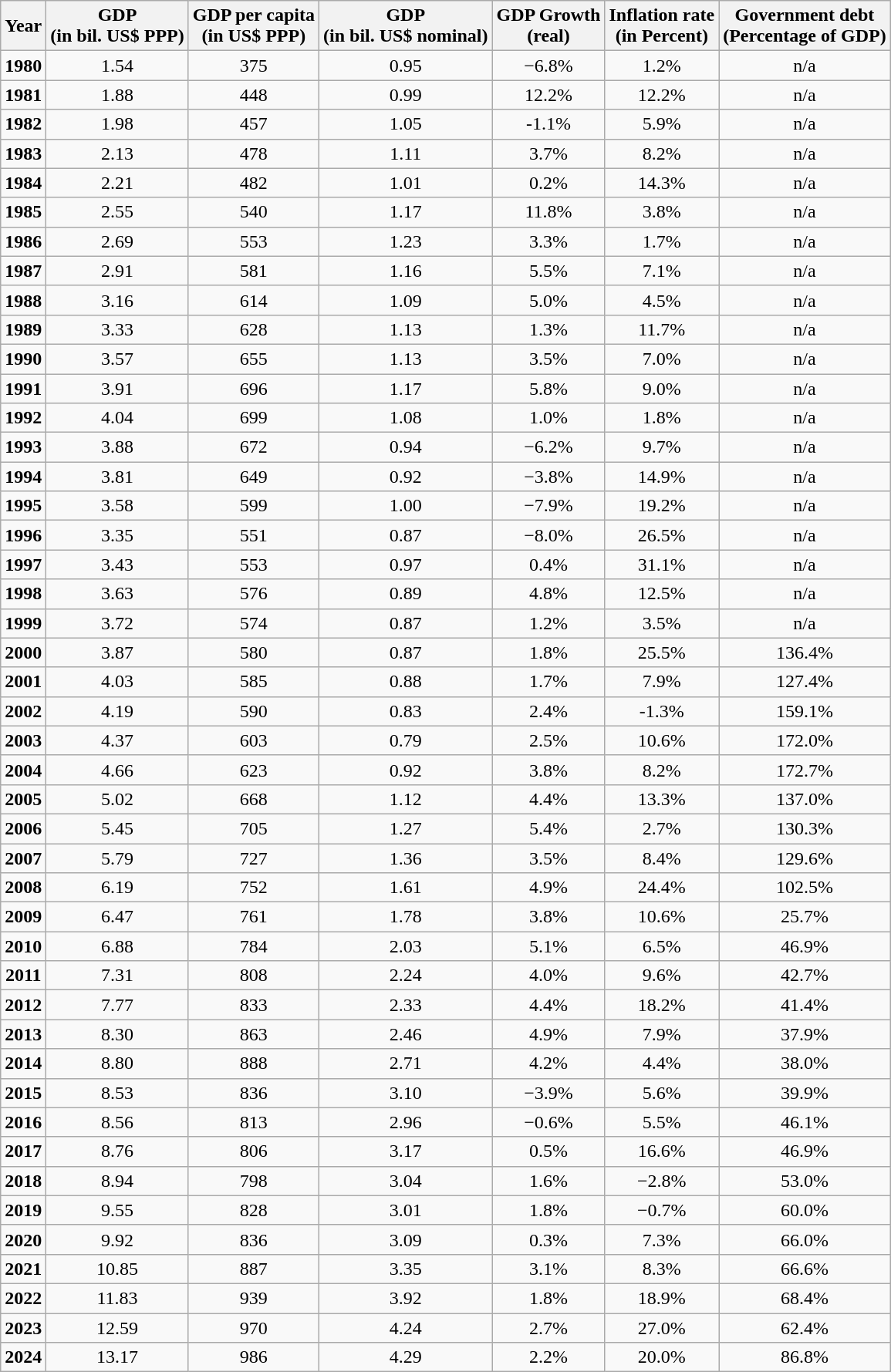<table class="wikitable" style="text-align:center; vertical-align:middle;">
<tr style="font-weight:bold;">
<th>Year</th>
<th>GDP<br>(in bil. US$ PPP)</th>
<th>GDP per capita<br>(in US$ PPP)</th>
<th>GDP<br>(in bil. US$ nominal)</th>
<th>GDP Growth<br>(real)</th>
<th>Inflation rate<br>(in Percent)</th>
<th>Government debt<br>(Percentage of GDP)</th>
</tr>
<tr>
<td><strong>1980</strong></td>
<td>1.54</td>
<td>375</td>
<td>0.95</td>
<td>−6.8%</td>
<td>1.2%</td>
<td>n/a</td>
</tr>
<tr>
<td><strong>1981</strong></td>
<td>1.88</td>
<td>448</td>
<td>0.99</td>
<td>12.2%</td>
<td>12.2%</td>
<td>n/a</td>
</tr>
<tr>
<td><strong>1982</strong></td>
<td>1.98</td>
<td>457</td>
<td>1.05</td>
<td>-1.1%</td>
<td>5.9%</td>
<td>n/a</td>
</tr>
<tr>
<td><strong>1983</strong></td>
<td>2.13</td>
<td>478</td>
<td>1.11</td>
<td>3.7%</td>
<td>8.2%</td>
<td>n/a</td>
</tr>
<tr>
<td><strong>1984</strong></td>
<td>2.21</td>
<td>482</td>
<td>1.01</td>
<td>0.2%</td>
<td>14.3%</td>
<td>n/a</td>
</tr>
<tr>
<td><strong>1985</strong></td>
<td>2.55</td>
<td>540</td>
<td>1.17</td>
<td>11.8%</td>
<td>3.8%</td>
<td>n/a</td>
</tr>
<tr>
<td><strong>1986</strong></td>
<td>2.69</td>
<td>553</td>
<td>1.23</td>
<td>3.3%</td>
<td>1.7%</td>
<td>n/a</td>
</tr>
<tr>
<td><strong>1987</strong></td>
<td>2.91</td>
<td>581</td>
<td>1.16</td>
<td>5.5%</td>
<td>7.1%</td>
<td>n/a</td>
</tr>
<tr>
<td><strong>1988</strong></td>
<td>3.16</td>
<td>614</td>
<td>1.09</td>
<td>5.0%</td>
<td>4.5%</td>
<td>n/a</td>
</tr>
<tr>
<td><strong>1989</strong></td>
<td>3.33</td>
<td>628</td>
<td>1.13</td>
<td>1.3%</td>
<td>11.7%</td>
<td>n/a</td>
</tr>
<tr>
<td><strong>1990</strong></td>
<td>3.57</td>
<td>655</td>
<td>1.13</td>
<td>3.5%</td>
<td>7.0%</td>
<td>n/a</td>
</tr>
<tr>
<td><strong>1991</strong></td>
<td>3.91</td>
<td>696</td>
<td>1.17</td>
<td>5.8%</td>
<td>9.0%</td>
<td>n/a</td>
</tr>
<tr>
<td><strong>1992</strong></td>
<td>4.04</td>
<td>699</td>
<td>1.08</td>
<td>1.0%</td>
<td>1.8%</td>
<td>n/a</td>
</tr>
<tr>
<td><strong>1993</strong></td>
<td>3.88</td>
<td>672</td>
<td>0.94</td>
<td>−6.2%</td>
<td>9.7%</td>
<td>n/a</td>
</tr>
<tr>
<td><strong>1994</strong></td>
<td>3.81</td>
<td>649</td>
<td>0.92</td>
<td>−3.8%</td>
<td>14.9%</td>
<td>n/a</td>
</tr>
<tr>
<td><strong>1995</strong></td>
<td>3.58</td>
<td>599</td>
<td>1.00</td>
<td>−7.9%</td>
<td>19.2%</td>
<td>n/a</td>
</tr>
<tr>
<td><strong>1996</strong></td>
<td>3.35</td>
<td>551</td>
<td>0.87</td>
<td>−8.0%</td>
<td>26.5%</td>
<td>n/a</td>
</tr>
<tr>
<td><strong>1997</strong></td>
<td>3.43</td>
<td>553</td>
<td>0.97</td>
<td>0.4%</td>
<td>31.1%</td>
<td>n/a</td>
</tr>
<tr>
<td><strong>1998</strong></td>
<td>3.63</td>
<td>576</td>
<td>0.89</td>
<td>4.8%</td>
<td>12.5%</td>
<td>n/a</td>
</tr>
<tr>
<td><strong>1999</strong></td>
<td>3.72</td>
<td>574</td>
<td>0.87</td>
<td>1.2%</td>
<td>3.5%</td>
<td>n/a</td>
</tr>
<tr>
<td><strong>2000</strong></td>
<td>3.87</td>
<td>580</td>
<td>0.87</td>
<td>1.8%</td>
<td>25.5%</td>
<td>136.4%</td>
</tr>
<tr>
<td><strong>2001</strong></td>
<td>4.03</td>
<td>585</td>
<td>0.88</td>
<td>1.7%</td>
<td>7.9%</td>
<td>127.4%</td>
</tr>
<tr>
<td><strong>2002</strong></td>
<td>4.19</td>
<td>590</td>
<td>0.83</td>
<td>2.4%</td>
<td>-1.3%</td>
<td>159.1%</td>
</tr>
<tr>
<td><strong>2003</strong></td>
<td>4.37</td>
<td>603</td>
<td>0.79</td>
<td>2.5%</td>
<td>10.6%</td>
<td>172.0%</td>
</tr>
<tr>
<td><strong>2004</strong></td>
<td>4.66</td>
<td>623</td>
<td>0.92</td>
<td>3.8%</td>
<td>8.2%</td>
<td>172.7%</td>
</tr>
<tr>
<td><strong>2005</strong></td>
<td>5.02</td>
<td>668</td>
<td>1.12</td>
<td>4.4%</td>
<td>13.3%</td>
<td>137.0%</td>
</tr>
<tr>
<td><strong>2006</strong></td>
<td>5.45</td>
<td>705</td>
<td>1.27</td>
<td>5.4%</td>
<td>2.7%</td>
<td>130.3%</td>
</tr>
<tr>
<td><strong>2007</strong></td>
<td>5.79</td>
<td>727</td>
<td>1.36</td>
<td>3.5%</td>
<td>8.4%</td>
<td>129.6%</td>
</tr>
<tr>
<td><strong>2008</strong></td>
<td>6.19</td>
<td>752</td>
<td>1.61</td>
<td>4.9%</td>
<td>24.4%</td>
<td>102.5%</td>
</tr>
<tr>
<td><strong>2009</strong></td>
<td>6.47</td>
<td>761</td>
<td>1.78</td>
<td>3.8%</td>
<td>10.6%</td>
<td>25.7%</td>
</tr>
<tr>
<td><strong>2010</strong></td>
<td>6.88</td>
<td>784</td>
<td>2.03</td>
<td>5.1%</td>
<td>6.5%</td>
<td>46.9%</td>
</tr>
<tr>
<td><strong>2011</strong></td>
<td>7.31</td>
<td>808</td>
<td>2.24</td>
<td>4.0%</td>
<td>9.6%</td>
<td>42.7%</td>
</tr>
<tr>
<td><strong>2012</strong></td>
<td>7.77</td>
<td>833</td>
<td>2.33</td>
<td>4.4%</td>
<td>18.2%</td>
<td>41.4%</td>
</tr>
<tr>
<td><strong>2013</strong></td>
<td>8.30</td>
<td>863</td>
<td>2.46</td>
<td>4.9%</td>
<td>7.9%</td>
<td>37.9%</td>
</tr>
<tr>
<td><strong>2014</strong></td>
<td>8.80</td>
<td>888</td>
<td>2.71</td>
<td>4.2%</td>
<td>4.4%</td>
<td>38.0%</td>
</tr>
<tr>
<td><strong>2015</strong></td>
<td>8.53</td>
<td>836</td>
<td>3.10</td>
<td>−3.9%</td>
<td>5.6%</td>
<td>39.9%</td>
</tr>
<tr>
<td><strong>2016</strong></td>
<td>8.56</td>
<td>813</td>
<td>2.96</td>
<td>−0.6%</td>
<td>5.5%</td>
<td>46.1%</td>
</tr>
<tr>
<td><strong>2017</strong></td>
<td>8.76</td>
<td>806</td>
<td>3.17</td>
<td>0.5%</td>
<td>16.6%</td>
<td>46.9%</td>
</tr>
<tr>
<td><strong>2018</strong></td>
<td>8.94</td>
<td>798</td>
<td>3.04</td>
<td>1.6%</td>
<td>−2.8%</td>
<td>53.0%</td>
</tr>
<tr>
<td><strong>2019</strong></td>
<td>9.55</td>
<td>828</td>
<td>3.01</td>
<td>1.8%</td>
<td>−0.7%</td>
<td>60.0%</td>
</tr>
<tr>
<td><strong>2020</strong></td>
<td>9.92</td>
<td>836</td>
<td>3.09</td>
<td>0.3%</td>
<td>7.3%</td>
<td>66.0%</td>
</tr>
<tr>
<td><strong>2021</strong></td>
<td>10.85</td>
<td>887</td>
<td>3.35</td>
<td>3.1%</td>
<td>8.3%</td>
<td>66.6%</td>
</tr>
<tr>
<td><strong>2022</strong></td>
<td>11.83</td>
<td>939</td>
<td>3.92</td>
<td>1.8%</td>
<td>18.9%</td>
<td>68.4%</td>
</tr>
<tr>
<td><strong>2023</strong></td>
<td>12.59</td>
<td>970</td>
<td>4.24</td>
<td>2.7%</td>
<td>27.0%</td>
<td>62.4%</td>
</tr>
<tr>
<td><strong>2024</strong></td>
<td>13.17</td>
<td>986</td>
<td>4.29</td>
<td>2.2%</td>
<td>20.0%</td>
<td>86.8%</td>
</tr>
</table>
